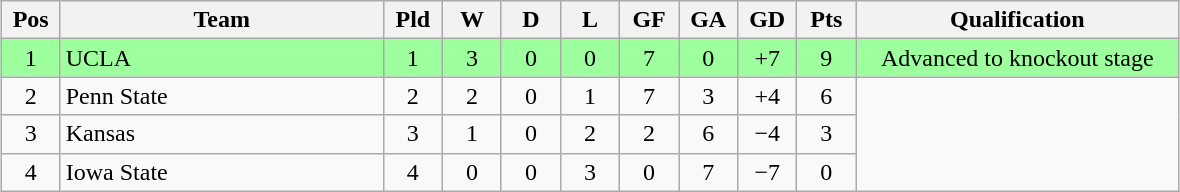<table class="wikitable" style="text-align:center; margin: 1em auto">
<tr>
<th style="width:2em">Pos</th>
<th style="width:13em">Team</th>
<th style="width:2em">Pld</th>
<th style="width:2em">W</th>
<th style="width:2em">D</th>
<th style="width:2em">L</th>
<th style="width:2em">GF</th>
<th style="width:2em">GA</th>
<th style="width:2em">GD</th>
<th style="width:2em">Pts</th>
<th style="width:13em">Qualification</th>
</tr>
<tr bgcolor="#9eff9e">
<td>1</td>
<td style="text-align:left">UCLA</td>
<td>1</td>
<td>3</td>
<td>0</td>
<td>0</td>
<td>7</td>
<td>0</td>
<td>+7</td>
<td>9</td>
<td>Advanced to knockout stage</td>
</tr>
<tr>
<td>2</td>
<td style="text-align:left">Penn State</td>
<td>2</td>
<td>2</td>
<td>0</td>
<td>1</td>
<td>7</td>
<td>3</td>
<td>+4</td>
<td>6</td>
<td rowspan="3"></td>
</tr>
<tr>
<td>3</td>
<td style="text-align:left">Kansas</td>
<td>3</td>
<td>1</td>
<td>0</td>
<td>2</td>
<td>2</td>
<td>6</td>
<td>−4</td>
<td>3</td>
</tr>
<tr>
<td>4</td>
<td style="text-align:left">Iowa State</td>
<td>4</td>
<td>0</td>
<td>0</td>
<td>3</td>
<td>0</td>
<td>7</td>
<td>−7</td>
<td>0</td>
</tr>
</table>
